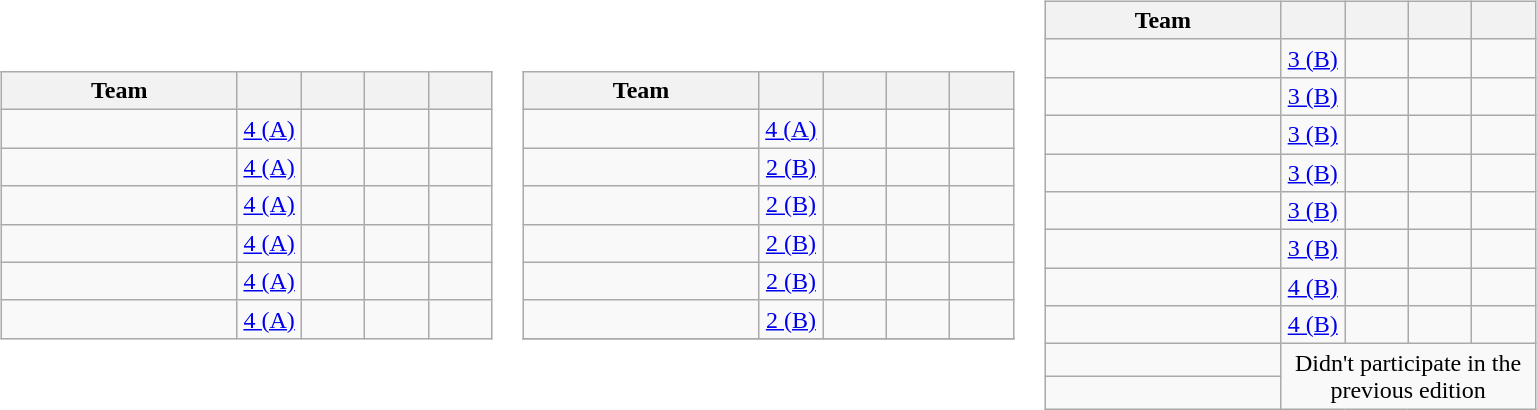<table>
<tr>
<td><br><table class="wikitable" style="text-align: center;">
<tr>
<th width=150>Team</th>
<th width=35></th>
<th width=35></th>
<th width=35></th>
<th width=35></th>
</tr>
<tr>
<td align=left></td>
<td><a href='#'>4 (A)</a></td>
<td></td>
<td></td>
<td></td>
</tr>
<tr>
<td align=left></td>
<td><a href='#'>4 (A)</a></td>
<td></td>
<td></td>
<td></td>
</tr>
<tr>
<td align=left></td>
<td><a href='#'>4 (A)</a></td>
<td></td>
<td></td>
<td></td>
</tr>
<tr>
<td align=left></td>
<td><a href='#'>4 (A)</a></td>
<td></td>
<td></td>
<td></td>
</tr>
<tr>
<td align=left></td>
<td><a href='#'>4 (A)</a></td>
<td></td>
<td></td>
<td></td>
</tr>
<tr>
<td align=left></td>
<td><a href='#'>4 (A)</a></td>
<td></td>
<td></td>
<td></td>
</tr>
</table>
</td>
<td><br><table class="wikitable" style="text-align: center;">
<tr>
<th width=150>Team</th>
<th width=35></th>
<th width=35></th>
<th width=35></th>
<th width=35></th>
</tr>
<tr>
<td align=left></td>
<td><a href='#'>4 (A)</a></td>
<td></td>
<td></td>
<td></td>
</tr>
<tr>
<td align=left></td>
<td><a href='#'>2 (B)</a></td>
<td></td>
<td></td>
<td></td>
</tr>
<tr>
<td align=left></td>
<td><a href='#'>2 (B)</a></td>
<td></td>
<td></td>
<td></td>
</tr>
<tr>
<td align=left></td>
<td><a href='#'>2 (B)</a></td>
<td></td>
<td></td>
<td></td>
</tr>
<tr>
<td align=left></td>
<td><a href='#'>2 (B)</a></td>
<td></td>
<td></td>
<td></td>
</tr>
<tr>
<td align=left></td>
<td><a href='#'>2 (B)</a></td>
<td></td>
<td></td>
<td></td>
</tr>
<tr>
</tr>
</table>
</td>
<td><br><table class="wikitable" style="text-align: center;">
<tr>
<th width=150>Team</th>
<th width=35></th>
<th width=35></th>
<th width=35></th>
<th width=35></th>
</tr>
<tr>
<td align=left></td>
<td><a href='#'>3 (B)</a></td>
<td></td>
<td></td>
<td></td>
</tr>
<tr>
<td align=left></td>
<td><a href='#'>3 (B)</a></td>
<td></td>
<td></td>
<td></td>
</tr>
<tr>
<td align=left></td>
<td><a href='#'>3 (B)</a></td>
<td></td>
<td></td>
<td></td>
</tr>
<tr>
<td align=left></td>
<td><a href='#'>3 (B)</a></td>
<td></td>
<td></td>
<td></td>
</tr>
<tr>
<td align=left></td>
<td><a href='#'>3 (B)</a></td>
<td></td>
<td></td>
<td></td>
</tr>
<tr>
<td align=left></td>
<td><a href='#'>3 (B)</a></td>
<td></td>
<td></td>
<td></td>
</tr>
<tr>
<td align=left></td>
<td><a href='#'>4 (B)</a></td>
<td></td>
<td></td>
<td></td>
</tr>
<tr>
<td align=left></td>
<td><a href='#'>4 (B)</a></td>
<td></td>
<td></td>
<td></td>
</tr>
<tr>
<td align=left></td>
<td rowspan=2 colspan=4>Didn't participate in the previous edition</td>
</tr>
<tr>
<td align=left></td>
</tr>
</table>
</td>
</tr>
</table>
